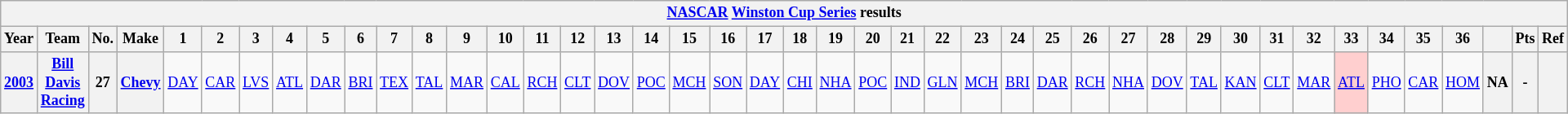<table class="wikitable" style="text-align:center; font-size:75%">
<tr>
<th colspan=45><a href='#'>NASCAR</a> <a href='#'>Winston Cup Series</a> results</th>
</tr>
<tr>
<th>Year</th>
<th>Team</th>
<th>No.</th>
<th>Make</th>
<th>1</th>
<th>2</th>
<th>3</th>
<th>4</th>
<th>5</th>
<th>6</th>
<th>7</th>
<th>8</th>
<th>9</th>
<th>10</th>
<th>11</th>
<th>12</th>
<th>13</th>
<th>14</th>
<th>15</th>
<th>16</th>
<th>17</th>
<th>18</th>
<th>19</th>
<th>20</th>
<th>21</th>
<th>22</th>
<th>23</th>
<th>24</th>
<th>25</th>
<th>26</th>
<th>27</th>
<th>28</th>
<th>29</th>
<th>30</th>
<th>31</th>
<th>32</th>
<th>33</th>
<th>34</th>
<th>35</th>
<th>36</th>
<th></th>
<th>Pts</th>
<th>Ref</th>
</tr>
<tr>
<th><a href='#'>2003</a></th>
<th><a href='#'>Bill Davis Racing</a></th>
<th>27</th>
<th><a href='#'>Chevy</a></th>
<td><a href='#'>DAY</a></td>
<td><a href='#'>CAR</a></td>
<td><a href='#'>LVS</a></td>
<td><a href='#'>ATL</a></td>
<td><a href='#'>DAR</a></td>
<td><a href='#'>BRI</a></td>
<td><a href='#'>TEX</a></td>
<td><a href='#'>TAL</a></td>
<td><a href='#'>MAR</a></td>
<td><a href='#'>CAL</a></td>
<td><a href='#'>RCH</a></td>
<td><a href='#'>CLT</a></td>
<td><a href='#'>DOV</a></td>
<td><a href='#'>POC</a></td>
<td><a href='#'>MCH</a></td>
<td><a href='#'>SON</a></td>
<td><a href='#'>DAY</a></td>
<td><a href='#'>CHI</a></td>
<td><a href='#'>NHA</a></td>
<td><a href='#'>POC</a></td>
<td><a href='#'>IND</a></td>
<td><a href='#'>GLN</a></td>
<td><a href='#'>MCH</a></td>
<td><a href='#'>BRI</a></td>
<td><a href='#'>DAR</a></td>
<td><a href='#'>RCH</a></td>
<td><a href='#'>NHA</a></td>
<td><a href='#'>DOV</a></td>
<td><a href='#'>TAL</a></td>
<td><a href='#'>KAN</a></td>
<td><a href='#'>CLT</a></td>
<td><a href='#'>MAR</a></td>
<td style="background:#FFCFCF;"><a href='#'>ATL</a><br></td>
<td><a href='#'>PHO</a></td>
<td><a href='#'>CAR</a></td>
<td><a href='#'>HOM</a></td>
<th>NA</th>
<th>-</th>
<th></th>
</tr>
</table>
